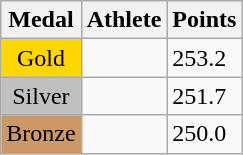<table class="wikitable">
<tr>
<th>Medal</th>
<th>Athlete</th>
<th>Points</th>
</tr>
<tr>
<td style="text-align:center;background-color:gold;">Gold</td>
<td></td>
<td>253.2</td>
</tr>
<tr>
<td style="text-align:center;background-color:silver;">Silver</td>
<td></td>
<td>251.7</td>
</tr>
<tr>
<td style="text-align:center;background-color:#CC9966;">Bronze</td>
<td></td>
<td>250.0</td>
</tr>
</table>
